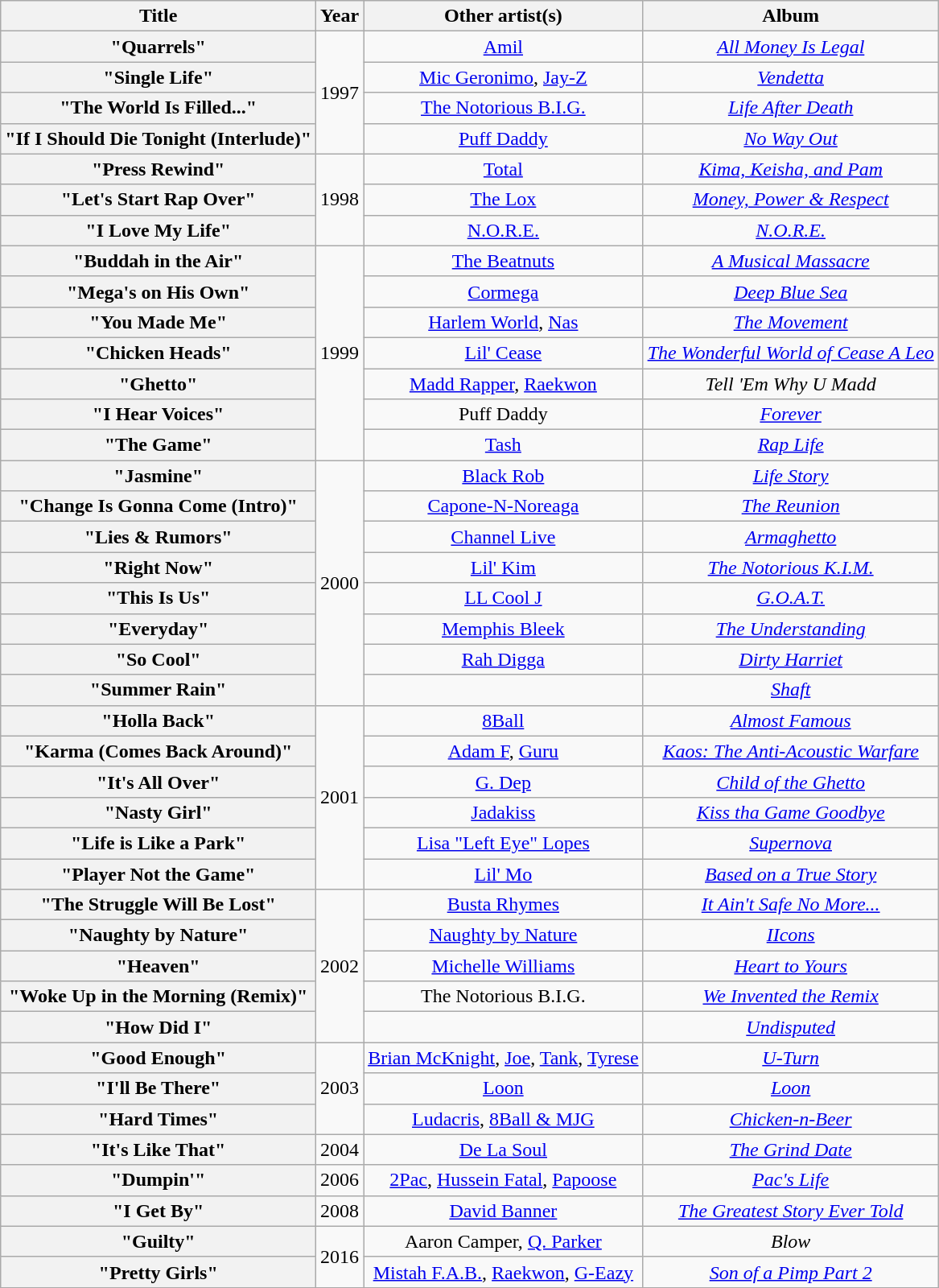<table class="wikitable plainrowheaders" style="text-align:center;">
<tr>
<th scope="col">Title</th>
<th scope="col">Year</th>
<th scope="col">Other artist(s)</th>
<th scope="col">Album</th>
</tr>
<tr>
<th scope="row">"Quarrels"</th>
<td rowspan="4">1997</td>
<td><a href='#'>Amil</a></td>
<td><em><a href='#'>All Money Is Legal</a></em></td>
</tr>
<tr>
<th scope="row">"Single Life"</th>
<td><a href='#'>Mic Geronimo</a>, <a href='#'>Jay-Z</a></td>
<td><em><a href='#'>Vendetta</a></em></td>
</tr>
<tr>
<th scope="row">"The World Is Filled..."</th>
<td><a href='#'>The Notorious B.I.G.</a></td>
<td><em><a href='#'>Life After Death</a></em></td>
</tr>
<tr>
<th scope="row">"If I Should Die Tonight (Interlude)"</th>
<td><a href='#'>Puff Daddy</a></td>
<td><em><a href='#'>No Way Out</a></em></td>
</tr>
<tr>
<th scope="row">"Press Rewind"</th>
<td rowspan="3">1998</td>
<td><a href='#'>Total</a></td>
<td><em><a href='#'>Kima, Keisha, and Pam</a></em></td>
</tr>
<tr>
<th scope="row">"Let's Start Rap Over"</th>
<td><a href='#'>The Lox</a></td>
<td><em><a href='#'>Money, Power & Respect</a></em></td>
</tr>
<tr>
<th scope="row">"I Love My Life"</th>
<td><a href='#'>N.O.R.E.</a></td>
<td><em><a href='#'>N.O.R.E.</a></em></td>
</tr>
<tr>
<th scope="row">"Buddah in the Air"</th>
<td rowspan="7">1999</td>
<td><a href='#'>The Beatnuts</a></td>
<td><em><a href='#'>A Musical Massacre</a></em></td>
</tr>
<tr>
<th scope="row">"Mega's on His Own"</th>
<td><a href='#'>Cormega</a></td>
<td><em><a href='#'>Deep Blue Sea</a></em></td>
</tr>
<tr>
<th scope="row">"You Made Me"</th>
<td><a href='#'>Harlem World</a>, <a href='#'>Nas</a></td>
<td><em><a href='#'>The Movement</a></em></td>
</tr>
<tr>
<th scope="row">"Chicken Heads"</th>
<td><a href='#'>Lil' Cease</a></td>
<td><em><a href='#'>The Wonderful World of Cease A Leo</a></em></td>
</tr>
<tr>
<th scope="row">"Ghetto"</th>
<td><a href='#'>Madd Rapper</a>, <a href='#'>Raekwon</a></td>
<td><em>Tell 'Em Why U Madd</em></td>
</tr>
<tr>
<th scope="row">"I Hear Voices"</th>
<td>Puff Daddy</td>
<td><em><a href='#'>Forever</a></em></td>
</tr>
<tr>
<th scope="row">"The Game"</th>
<td><a href='#'>Tash</a></td>
<td><em><a href='#'>Rap Life</a></em></td>
</tr>
<tr>
<th scope="row">"Jasmine"</th>
<td rowspan="8">2000</td>
<td><a href='#'>Black Rob</a></td>
<td><em><a href='#'>Life Story</a></em></td>
</tr>
<tr>
<th scope="row">"Change Is Gonna Come (Intro)"</th>
<td><a href='#'>Capone-N-Noreaga</a></td>
<td><em><a href='#'>The Reunion</a></em></td>
</tr>
<tr>
<th scope="row">"Lies & Rumors"</th>
<td><a href='#'>Channel Live</a></td>
<td><em><a href='#'>Armaghetto</a></em></td>
</tr>
<tr>
<th scope="row">"Right Now"</th>
<td><a href='#'>Lil' Kim</a></td>
<td><em><a href='#'>The Notorious K.I.M.</a></em></td>
</tr>
<tr>
<th scope="row">"This Is Us"</th>
<td><a href='#'>LL Cool J</a></td>
<td><em><a href='#'>G.O.A.T.</a></em></td>
</tr>
<tr>
<th scope="row">"Everyday"</th>
<td><a href='#'>Memphis Bleek</a></td>
<td><em><a href='#'>The Understanding</a></em></td>
</tr>
<tr>
<th scope="row">"So Cool"</th>
<td><a href='#'>Rah Digga</a></td>
<td><em><a href='#'>Dirty Harriet</a></em></td>
</tr>
<tr>
<th scope="row">"Summer Rain"</th>
<td></td>
<td><em><a href='#'>Shaft</a></em></td>
</tr>
<tr>
<th scope="row">"Holla Back"</th>
<td rowspan="6">2001</td>
<td><a href='#'>8Ball</a></td>
<td><em><a href='#'>Almost Famous</a></em></td>
</tr>
<tr>
<th scope="row">"Karma (Comes Back Around)"</th>
<td><a href='#'>Adam F</a>, <a href='#'>Guru</a></td>
<td><em><a href='#'>Kaos: The Anti-Acoustic Warfare</a></em></td>
</tr>
<tr>
<th scope="row">"It's All Over"</th>
<td><a href='#'>G. Dep</a></td>
<td><em><a href='#'>Child of the Ghetto</a></em></td>
</tr>
<tr>
<th scope="row">"Nasty Girl"</th>
<td><a href='#'>Jadakiss</a></td>
<td><em><a href='#'>Kiss tha Game Goodbye</a></em></td>
</tr>
<tr>
<th scope="row">"Life is Like a Park"</th>
<td><a href='#'>Lisa "Left Eye" Lopes</a></td>
<td><em><a href='#'>Supernova</a></em></td>
</tr>
<tr>
<th scope="row">"Player Not the Game"</th>
<td><a href='#'>Lil' Mo</a></td>
<td><em><a href='#'>Based on a True Story</a></em></td>
</tr>
<tr>
<th scope="row">"The Struggle Will Be Lost"</th>
<td rowspan="5">2002</td>
<td><a href='#'>Busta Rhymes</a></td>
<td><em><a href='#'>It Ain't Safe No More...</a></em></td>
</tr>
<tr>
<th scope="row">"Naughty by Nature"</th>
<td><a href='#'>Naughty by Nature</a></td>
<td><em><a href='#'>IIcons</a></em></td>
</tr>
<tr>
<th scope="row">"Heaven"</th>
<td><a href='#'>Michelle Williams</a></td>
<td><em><a href='#'>Heart to Yours</a></em></td>
</tr>
<tr>
<th scope="row">"Woke Up in the Morning (Remix)"</th>
<td>The Notorious B.I.G.</td>
<td><em><a href='#'>We Invented the Remix</a></em></td>
</tr>
<tr>
<th scope="row">"How Did I"</th>
<td></td>
<td><em><a href='#'>Undisputed</a></em></td>
</tr>
<tr>
<th scope="row">"Good Enough"</th>
<td rowspan="3">2003</td>
<td><a href='#'>Brian McKnight</a>, <a href='#'>Joe</a>, <a href='#'>Tank</a>, <a href='#'>Tyrese</a></td>
<td><em><a href='#'>U-Turn</a></em></td>
</tr>
<tr>
<th scope="row">"I'll Be There"</th>
<td><a href='#'>Loon</a></td>
<td><em><a href='#'>Loon</a></em></td>
</tr>
<tr>
<th scope="row">"Hard Times"</th>
<td><a href='#'>Ludacris</a>, <a href='#'>8Ball & MJG</a></td>
<td><em><a href='#'>Chicken-n-Beer</a></em></td>
</tr>
<tr>
<th scope="row">"It's Like That"</th>
<td>2004</td>
<td><a href='#'>De La Soul</a></td>
<td><em><a href='#'>The Grind Date</a></em></td>
</tr>
<tr>
<th scope="row">"Dumpin'"</th>
<td>2006</td>
<td><a href='#'>2Pac</a>, <a href='#'>Hussein Fatal</a>, <a href='#'>Papoose</a></td>
<td><em><a href='#'>Pac's Life</a></em></td>
</tr>
<tr>
<th scope="row">"I Get By"</th>
<td>2008</td>
<td><a href='#'>David Banner</a></td>
<td><em><a href='#'>The Greatest Story Ever Told</a></em></td>
</tr>
<tr>
<th scope="row">"Guilty"</th>
<td rowspan="2">2016</td>
<td>Aaron Camper, <a href='#'>Q. Parker</a></td>
<td><em>Blow</em></td>
</tr>
<tr>
<th scope="row">"Pretty Girls"</th>
<td><a href='#'>Mistah F.A.B.</a>, <a href='#'>Raekwon</a>, <a href='#'>G-Eazy</a></td>
<td><em><a href='#'>Son of a Pimp Part 2</a></em></td>
</tr>
<tr>
</tr>
</table>
